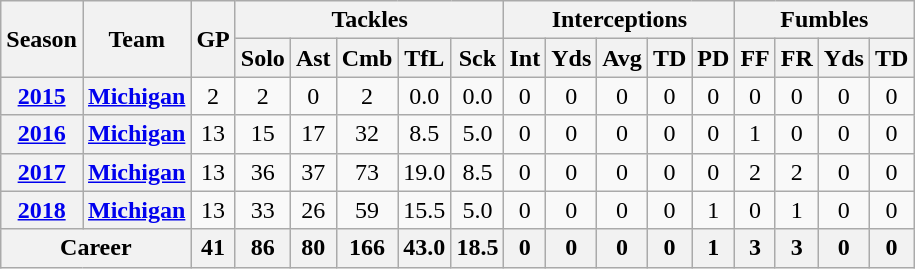<table class="wikitable" style="text-align:center">
<tr>
<th rowspan="2">Season</th>
<th rowspan="2">Team</th>
<th rowspan="2">GP</th>
<th colspan="5">Tackles</th>
<th colspan="5">Interceptions</th>
<th colspan="4">Fumbles</th>
</tr>
<tr>
<th>Solo</th>
<th>Ast</th>
<th>Cmb</th>
<th>TfL</th>
<th>Sck</th>
<th>Int</th>
<th>Yds</th>
<th>Avg</th>
<th>TD</th>
<th>PD</th>
<th>FF</th>
<th>FR</th>
<th>Yds</th>
<th>TD</th>
</tr>
<tr>
<th><a href='#'>2015</a></th>
<th><a href='#'>Michigan</a></th>
<td>2</td>
<td>2</td>
<td>0</td>
<td>2</td>
<td>0.0</td>
<td>0.0</td>
<td>0</td>
<td>0</td>
<td>0</td>
<td>0</td>
<td>0</td>
<td>0</td>
<td>0</td>
<td>0</td>
<td>0</td>
</tr>
<tr>
<th><a href='#'>2016</a></th>
<th><a href='#'>Michigan</a></th>
<td>13</td>
<td>15</td>
<td>17</td>
<td>32</td>
<td>8.5</td>
<td>5.0</td>
<td>0</td>
<td>0</td>
<td>0</td>
<td>0</td>
<td>0</td>
<td>1</td>
<td>0</td>
<td>0</td>
<td>0</td>
</tr>
<tr>
<th><a href='#'>2017</a></th>
<th><a href='#'>Michigan</a></th>
<td>13</td>
<td>36</td>
<td>37</td>
<td>73</td>
<td>19.0</td>
<td>8.5</td>
<td>0</td>
<td>0</td>
<td>0</td>
<td>0</td>
<td>0</td>
<td>2</td>
<td>2</td>
<td>0</td>
<td>0</td>
</tr>
<tr>
<th><a href='#'>2018</a></th>
<th><a href='#'>Michigan</a></th>
<td>13</td>
<td>33</td>
<td>26</td>
<td>59</td>
<td>15.5</td>
<td>5.0</td>
<td>0</td>
<td>0</td>
<td>0</td>
<td>0</td>
<td>1</td>
<td>0</td>
<td>1</td>
<td>0</td>
<td>0</td>
</tr>
<tr>
<th colspan="2">Career</th>
<th>41</th>
<th>86</th>
<th>80</th>
<th>166</th>
<th>43.0</th>
<th>18.5</th>
<th>0</th>
<th>0</th>
<th>0</th>
<th>0</th>
<th>1</th>
<th>3</th>
<th>3</th>
<th>0</th>
<th>0</th>
</tr>
</table>
